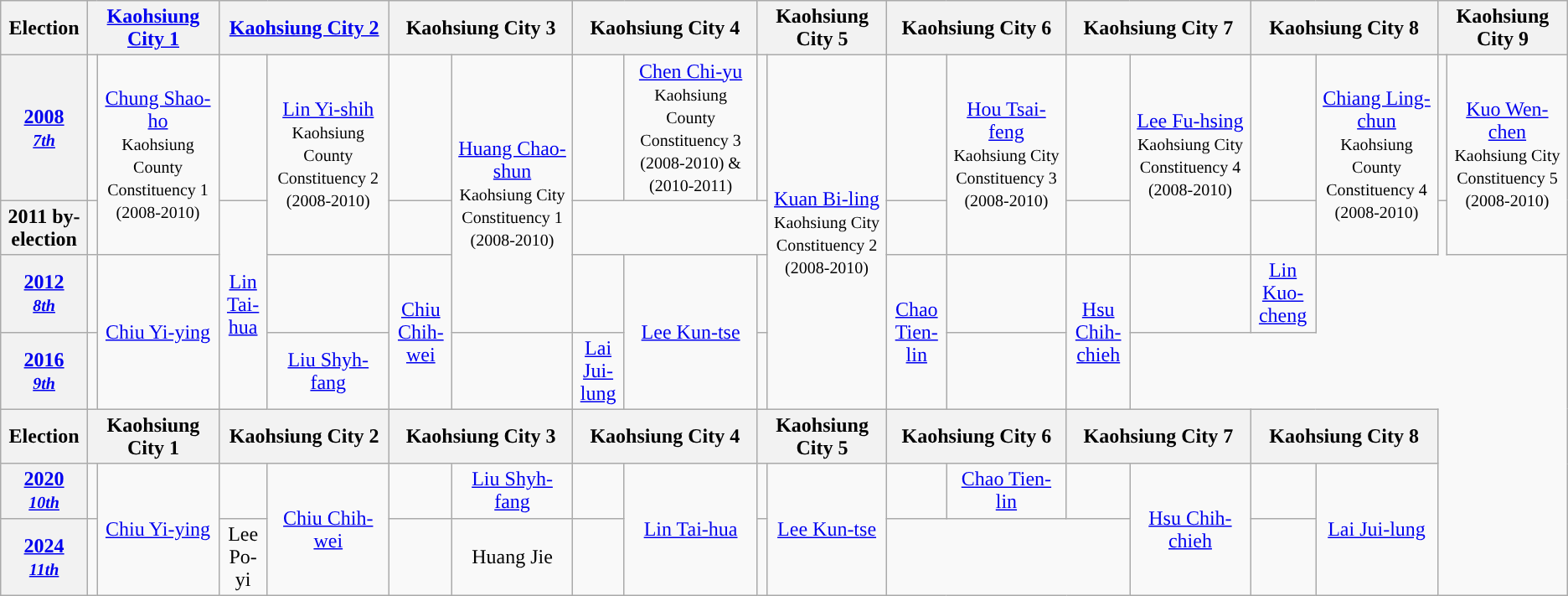<table class="wikitable" align="center" style="text-align:center">
<tr>
<th>Election</th>
<th colspan="2" width="80px"><a href='#'>Kaohsiung City 1</a></th>
<th colspan="2" width="80px"><a href='#'>Kaohsiung City 2</a></th>
<th colspan="2" width="80px">Kaohsiung City 3</th>
<th colspan="2" width="80px">Kaohsiung City 4</th>
<th colspan="2" width="80px">Kaohsiung City 5</th>
<th colspan="2" width="80px">Kaohsiung City 6</th>
<th colspan="2" width="80px">Kaohsiung City 7</th>
<th colspan="2" width="80px">Kaohsiung City 8</th>
<th colspan="2" width="80px">Kaohsiung City 9</th>
</tr>
<tr>
<th><a href='#'>2008</a><br><small><em><a href='#'>7th</a></em></small><br></th>
<td></td>
<td rowspan=2><a href='#'>Chung Shao-ho</a><br><small>Kaohsiung County Constituency 1 (2008-2010)</small></td>
<td></td>
<td rowspan=2><a href='#'>Lin Yi-shih</a><br><small>Kaohsiung County Constituency 2 (2008-2010)</small></td>
<td></td>
<td rowspan=3><a href='#'>Huang Chao-shun</a><br><small>Kaohsiung City Constituency 1 (2008-2010)</small></td>
<td></td>
<td><a href='#'>Chen Chi-yu</a><br><small>Kaohsiung County Constituency 3 (2008-2010) & (2010-2011)</small><br></td>
<td></td>
<td rowspan=4><a href='#'>Kuan Bi-ling</a><br><small>Kaohsiung City Constituency 2 (2008-2010)</small></td>
<td></td>
<td rowspan=2><a href='#'>Hou Tsai-feng</a><br><small>Kaohsiung City Constituency 3 (2008-2010)</small></td>
<td></td>
<td rowspan=2><a href='#'>Lee Fu-hsing</a><br><small>Kaohsiung City Constituency 4 (2008-2010)</small></td>
<td></td>
<td rowspan=2><a href='#'>Chiang Ling-chun</a><br><small>Kaohsiung County Constituency 4 (2008-2010)</small></td>
<td></td>
<td rowspan=2><a href='#'>Kuo Wen-chen</a><br><small>Kaohsiung City Constituency 5 (2008-2010)</small></td>
</tr>
<tr>
<th>2011 by-election</th>
<td></td>
<td rowspan=3><a href='#'>Lin Tai-hua</a></td>
</tr>
<tr>
<th><a href='#'>2012</a><br><small><em><a href='#'>8th</a></em></small><br></th>
<td></td>
<td rowspan=2><a href='#'>Chiu Yi-ying</a></td>
<td></td>
<td rowspan=2><a href='#'>Chiu Chih-wei</a></td>
<td></td>
<td rowspan=2><a href='#'>Lee Kun-tse</a></td>
<td></td>
<td rowspan=2><a href='#'>Chao Tien-lin</a></td>
<td></td>
<td rowspan=2><a href='#'>Hsu Chih-chieh</a></td>
<td></td>
<td><a href='#'>Lin Kuo-cheng</a></td>
</tr>
<tr>
<th><a href='#'>2016</a><br><small><em><a href='#'>9th</a></em></small><br></th>
<td></td>
<td><a href='#'>Liu Shyh-fang</a></td>
<td></td>
<td><a href='#'>Lai Jui-lung</a></td>
</tr>
<tr>
<th>Election</th>
<th colspan="2" width="80px">Kaohsiung City 1</th>
<th colspan="2" width="80px">Kaohsiung City 2</th>
<th colspan="2" width="80px">Kaohsiung City 3</th>
<th colspan="2" width="80px">Kaohsiung City 4</th>
<th colspan="2" width="80px">Kaohsiung City 5</th>
<th colspan="2" width="80px">Kaohsiung City 6</th>
<th colspan="2" width="80px">Kaohsiung City 7</th>
<th colspan="2" width="80px">Kaohsiung City 8</th>
</tr>
<tr>
<th><a href='#'>2020</a><br><small><em><a href='#'>10th</a></em></small><br></th>
<td></td>
<td rowspan=2><a href='#'>Chiu Yi-ying</a></td>
<td></td>
<td rowspan=2><a href='#'>Chiu Chih-wei</a></td>
<td></td>
<td><a href='#'>Liu Shyh-fang</a></td>
<td></td>
<td rowspan=2><a href='#'>Lin Tai-hua</a></td>
<td></td>
<td rowspan=2><a href='#'>Lee Kun-tse</a></td>
<td></td>
<td><a href='#'>Chao Tien-lin</a></td>
<td></td>
<td rowspan=2><a href='#'>Hsu Chih-chieh</a></td>
<td></td>
<td rowspan=2><a href='#'>Lai Jui-lung</a></td>
</tr>
<tr>
<th><a href='#'>2024</a><br><small><em><a href='#'>11th</a></em></small><br></th>
<td></td>
<td>Lee Po-yi</td>
<td></td>
<td>Huang Jie</td>
</tr>
</table>
